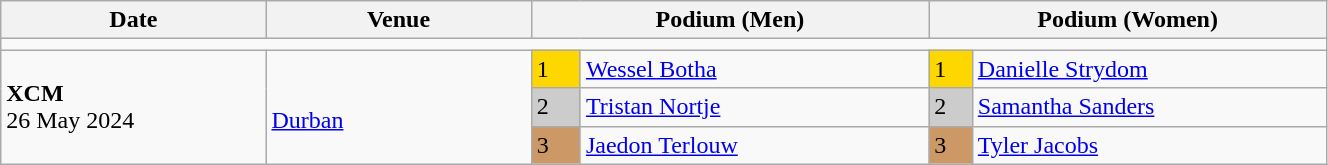<table class="wikitable" width=70%>
<tr>
<th>Date</th>
<th width=20%>Venue</th>
<th colspan=2 width=30%>Podium (Men)</th>
<th colspan=2 width=30%>Podium (Women)</th>
</tr>
<tr>
<td colspan=6></td>
</tr>
<tr>
<td rowspan=3><strong>XCM</strong> <br> 26 May 2024</td>
<td rowspan=3><br><a href='#'>Durban</a></td>
<td bgcolor=FFD700>1</td>
<td><a href='#'>Wessel Botha</a></td>
<td bgcolor=FFD700>1</td>
<td><a href='#'>Danielle Strydom</a></td>
</tr>
<tr>
<td bgcolor=CCCCCC>2</td>
<td><a href='#'>Tristan Nortje</a></td>
<td bgcolor=CCCCCC>2</td>
<td><a href='#'>Samantha Sanders</a></td>
</tr>
<tr>
<td bgcolor=CC9966>3</td>
<td><a href='#'>Jaedon Terlouw</a></td>
<td bgcolor=CC9966>3</td>
<td><a href='#'>Tyler Jacobs</a></td>
</tr>
</table>
